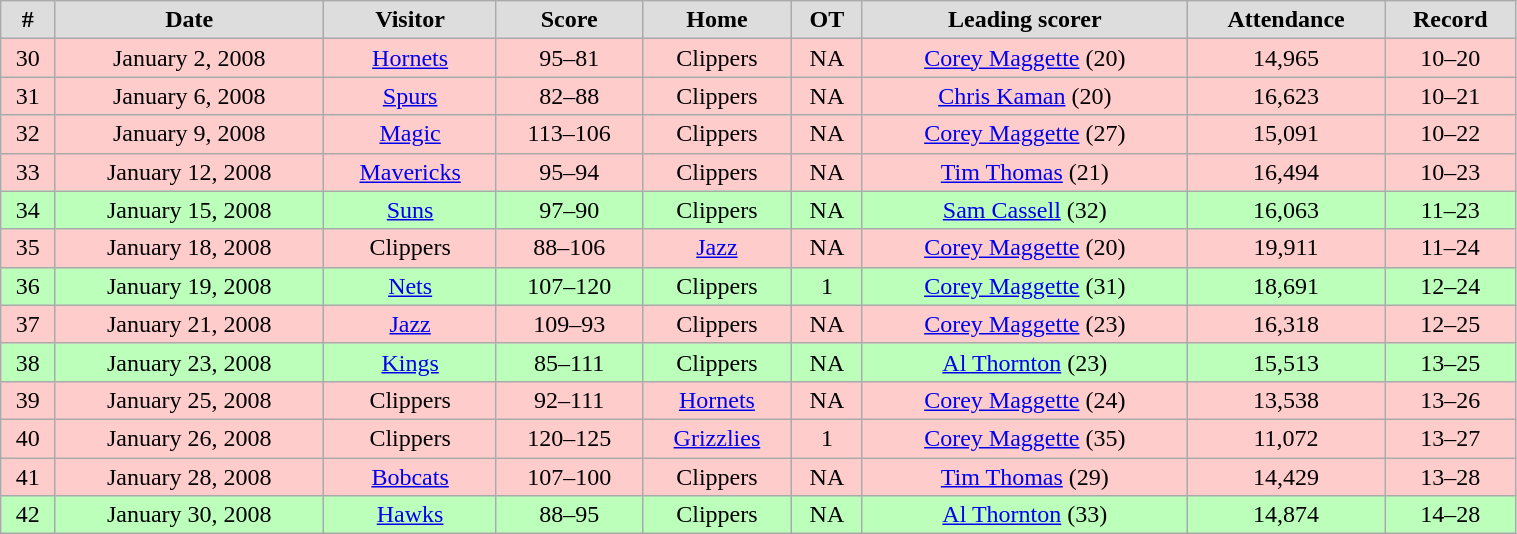<table class="wikitable" width="80%">
<tr align="center"  bgcolor="#dddddd">
<td><strong>#</strong></td>
<td><strong>Date</strong></td>
<td><strong>Visitor</strong></td>
<td><strong>Score</strong></td>
<td><strong>Home</strong></td>
<td><strong>OT</strong></td>
<td><strong>Leading scorer</strong></td>
<td><strong>Attendance</strong></td>
<td><strong>Record</strong></td>
</tr>
<tr align="center"  bgcolor="#ffcccc">
<td>30</td>
<td>January 2, 2008</td>
<td><a href='#'>Hornets</a></td>
<td>95–81</td>
<td>Clippers</td>
<td>NA</td>
<td><a href='#'>Corey Maggette</a> (20)</td>
<td>14,965</td>
<td>10–20</td>
</tr>
<tr align="center" bgcolor="#ffcccc">
<td>31</td>
<td>January 6, 2008</td>
<td><a href='#'>Spurs</a></td>
<td>82–88</td>
<td>Clippers</td>
<td>NA</td>
<td><a href='#'>Chris Kaman</a> (20)</td>
<td>16,623</td>
<td>10–21</td>
</tr>
<tr align="center" bgcolor="#ffcccc">
<td>32</td>
<td>January 9, 2008</td>
<td><a href='#'>Magic</a></td>
<td>113–106</td>
<td>Clippers</td>
<td>NA</td>
<td><a href='#'>Corey Maggette</a> (27)</td>
<td>15,091</td>
<td>10–22</td>
</tr>
<tr align="center" bgcolor="#ffcccc">
<td>33</td>
<td>January 12, 2008</td>
<td><a href='#'>Mavericks</a></td>
<td>95–94</td>
<td>Clippers</td>
<td>NA</td>
<td><a href='#'>Tim Thomas</a> (21)</td>
<td>16,494</td>
<td>10–23</td>
</tr>
<tr align="center" bgcolor="bbffbb">
<td>34</td>
<td>January 15, 2008</td>
<td><a href='#'>Suns</a></td>
<td>97–90</td>
<td>Clippers</td>
<td>NA</td>
<td><a href='#'>Sam Cassell</a> (32)</td>
<td>16,063</td>
<td>11–23</td>
</tr>
<tr align="center" bgcolor="#ffcccc">
<td>35</td>
<td>January 18, 2008</td>
<td>Clippers</td>
<td>88–106</td>
<td><a href='#'>Jazz</a></td>
<td>NA</td>
<td><a href='#'>Corey Maggette</a> (20)</td>
<td>19,911</td>
<td>11–24</td>
</tr>
<tr align="center" bgcolor="bbffbb">
<td>36</td>
<td>January 19, 2008</td>
<td><a href='#'>Nets</a></td>
<td>107–120</td>
<td>Clippers</td>
<td>1</td>
<td><a href='#'>Corey Maggette</a> (31)</td>
<td>18,691</td>
<td>12–24</td>
</tr>
<tr align="center" bgcolor="#ffcccc">
<td>37</td>
<td>January 21, 2008</td>
<td><a href='#'>Jazz</a></td>
<td>109–93</td>
<td>Clippers</td>
<td>NA</td>
<td><a href='#'>Corey Maggette</a> (23)</td>
<td>16,318</td>
<td>12–25</td>
</tr>
<tr align="center" bgcolor="bbffbb">
<td>38</td>
<td>January 23, 2008</td>
<td><a href='#'>Kings</a></td>
<td>85–111</td>
<td>Clippers</td>
<td>NA</td>
<td><a href='#'>Al Thornton</a> (23)</td>
<td>15,513</td>
<td>13–25</td>
</tr>
<tr align="center" bgcolor="#ffcccc">
<td>39</td>
<td>January 25, 2008</td>
<td>Clippers</td>
<td>92–111</td>
<td><a href='#'>Hornets</a></td>
<td>NA</td>
<td><a href='#'>Corey Maggette</a> (24)</td>
<td>13,538</td>
<td>13–26</td>
</tr>
<tr align="center" bgcolor="ffcccc">
<td>40</td>
<td>January 26, 2008</td>
<td>Clippers</td>
<td>120–125</td>
<td><a href='#'>Grizzlies</a></td>
<td>1</td>
<td><a href='#'>Corey Maggette</a> (35)</td>
<td>11,072</td>
<td>13–27</td>
</tr>
<tr align="center" bgcolor="#ffcccc">
<td>41</td>
<td>January 28, 2008</td>
<td><a href='#'>Bobcats</a></td>
<td>107–100</td>
<td>Clippers</td>
<td>NA</td>
<td><a href='#'>Tim Thomas</a> (29)</td>
<td>14,429</td>
<td>13–28</td>
</tr>
<tr align="center" bgcolor="bbffbb">
<td>42</td>
<td>January 30, 2008</td>
<td><a href='#'>Hawks</a></td>
<td>88–95</td>
<td>Clippers</td>
<td>NA</td>
<td><a href='#'>Al Thornton</a> (33)</td>
<td>14,874</td>
<td>14–28</td>
</tr>
</table>
